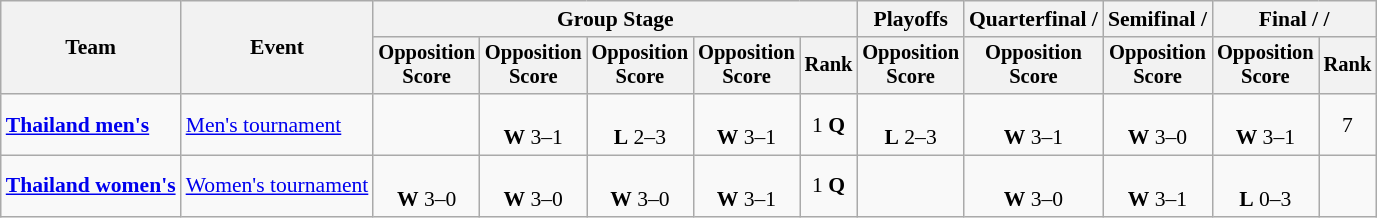<table class=wikitable style=font-size:90%;text-align:center>
<tr>
<th rowspan=2>Team</th>
<th rowspan=2>Event</th>
<th colspan=5>Group Stage</th>
<th>Playoffs</th>
<th>Quarterfinal / </th>
<th>Semifinal / </th>
<th colspan=2>Final /  / </th>
</tr>
<tr style=font-size:95%>
<th>Opposition<br>Score</th>
<th>Opposition<br>Score</th>
<th>Opposition<br>Score</th>
<th>Opposition<br>Score</th>
<th>Rank</th>
<th>Opposition<br>Score</th>
<th>Opposition<br>Score</th>
<th>Opposition<br>Score</th>
<th>Opposition<br>Score</th>
<th>Rank</th>
</tr>
<tr>
<td align=left><strong><a href='#'>Thailand men's</a></strong></td>
<td align=left><a href='#'>Men's tournament</a></td>
<td></td>
<td><br><strong>W</strong> 3–1</td>
<td><br><strong>L</strong> 2–3</td>
<td><br><strong>W</strong> 3–1</td>
<td>1 <strong>Q</strong></td>
<td><br><strong>L</strong> 2–3</td>
<td><br><strong>W</strong> 3–1</td>
<td><br><strong>W</strong> 3–0</td>
<td><br> <strong>W</strong> 3–1</td>
<td>7</td>
</tr>
<tr>
<td align=left><strong><a href='#'>Thailand women's</a></strong></td>
<td align=left><a href='#'>Women's tournament</a></td>
<td><br><strong>W</strong> 3–0</td>
<td><br><strong>W</strong> 3–0</td>
<td><br><strong>W</strong> 3–0</td>
<td><br><strong>W</strong> 3–1</td>
<td>1 <strong>Q</strong></td>
<td></td>
<td><br><strong>W</strong> 3–0</td>
<td><br><strong>W</strong> 3–1</td>
<td><br><strong>L</strong> 0–3</td>
<td></td>
</tr>
</table>
